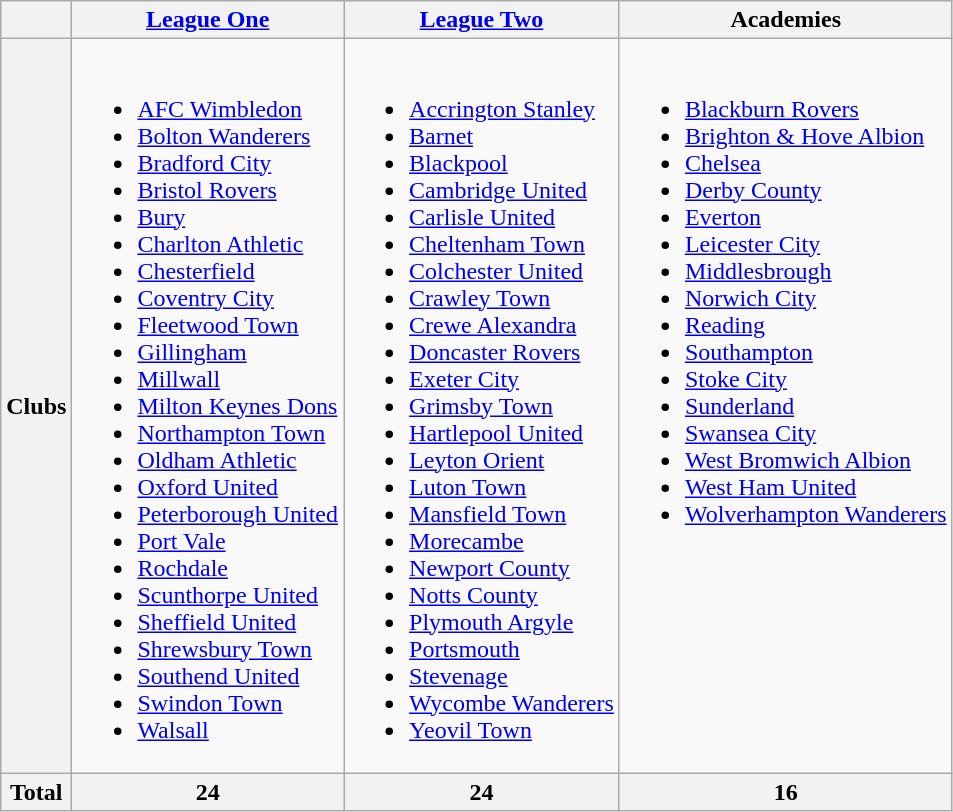<table class="wikitable">
<tr>
<th></th>
<th><a href='#'>League One</a></th>
<th><a href='#'>League Two</a></th>
<th>Academies</th>
</tr>
<tr>
<th>Clubs</th>
<td><br><ul><li><a href='#'>AFC Wimbledon</a></li><li><a href='#'>Bolton Wanderers</a></li><li><a href='#'>Bradford City</a></li><li><a href='#'>Bristol Rovers</a></li><li><a href='#'>Bury</a></li><li><a href='#'>Charlton Athletic</a></li><li><a href='#'>Chesterfield</a></li><li><a href='#'>Coventry City</a></li><li><a href='#'>Fleetwood Town</a></li><li><a href='#'>Gillingham</a></li><li><a href='#'>Millwall</a></li><li><a href='#'>Milton Keynes Dons</a></li><li><a href='#'>Northampton Town</a></li><li><a href='#'>Oldham Athletic</a></li><li><a href='#'>Oxford United</a></li><li><a href='#'>Peterborough United</a></li><li><a href='#'>Port Vale</a></li><li><a href='#'>Rochdale</a></li><li><a href='#'>Scunthorpe United</a></li><li><a href='#'>Sheffield United</a></li><li><a href='#'>Shrewsbury Town</a></li><li><a href='#'>Southend United</a></li><li><a href='#'>Swindon Town</a></li><li><a href='#'>Walsall</a></li></ul></td>
<td><br><ul><li><a href='#'>Accrington Stanley</a></li><li><a href='#'>Barnet</a></li><li><a href='#'>Blackpool</a></li><li><a href='#'>Cambridge United</a></li><li><a href='#'>Carlisle United</a></li><li><a href='#'>Cheltenham Town</a></li><li><a href='#'>Colchester United</a></li><li><a href='#'>Crawley Town</a></li><li><a href='#'>Crewe Alexandra</a></li><li><a href='#'>Doncaster Rovers</a></li><li><a href='#'>Exeter City</a></li><li><a href='#'>Grimsby Town</a></li><li><a href='#'>Hartlepool United</a></li><li><a href='#'>Leyton Orient</a></li><li><a href='#'>Luton Town</a></li><li><a href='#'>Mansfield Town</a></li><li><a href='#'>Morecambe</a></li><li><a href='#'>Newport County</a></li><li><a href='#'>Notts County</a></li><li><a href='#'>Plymouth Argyle</a></li><li><a href='#'>Portsmouth</a></li><li><a href='#'>Stevenage</a></li><li><a href='#'>Wycombe Wanderers</a></li><li><a href='#'>Yeovil Town</a></li></ul></td>
<td valign="top"><br><ul><li><a href='#'>Blackburn Rovers</a></li><li><a href='#'>Brighton & Hove Albion</a></li><li><a href='#'>Chelsea</a></li><li><a href='#'>Derby County</a></li><li><a href='#'>Everton</a></li><li><a href='#'>Leicester City</a></li><li><a href='#'>Middlesbrough</a></li><li><a href='#'>Norwich City</a></li><li><a href='#'>Reading</a></li><li><a href='#'>Southampton</a></li><li><a href='#'>Stoke City</a></li><li><a href='#'>Sunderland</a></li><li><a href='#'>Swansea City</a></li><li><a href='#'>West Bromwich Albion</a></li><li><a href='#'>West Ham United</a></li><li><a href='#'>Wolverhampton Wanderers</a></li></ul></td>
</tr>
<tr>
<th>Total</th>
<th>24</th>
<th>24</th>
<th>16</th>
</tr>
</table>
